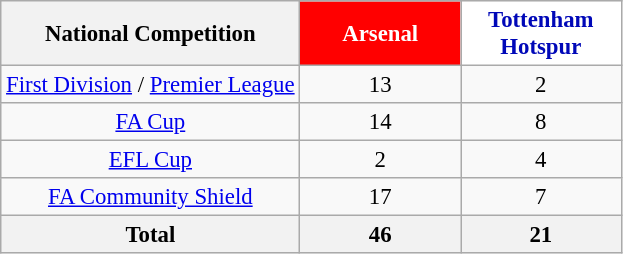<table class="wikitable" style="text-align:center;font-size:95%">
<tr>
<th>National Competition</th>
<th style="width:100px; background:#FF0000; color:#FFFFFF">Arsenal</th>
<th style="width:100px; background:#FFFFFF; color:#0008B8">Tottenham Hotspur</th>
</tr>
<tr>
<td><a href='#'>First Division</a> / <a href='#'>Premier League</a></td>
<td>13</td>
<td>2</td>
</tr>
<tr>
<td><a href='#'>FA Cup</a></td>
<td>14</td>
<td>8</td>
</tr>
<tr>
<td><a href='#'>EFL Cup</a></td>
<td>2</td>
<td>4</td>
</tr>
<tr>
<td><a href='#'>FA Community Shield</a></td>
<td>17</td>
<td>7</td>
</tr>
<tr>
<th>Total</th>
<th>46</th>
<th>21</th>
</tr>
</table>
